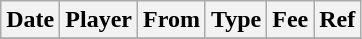<table class="wikitable">
<tr>
<th>Date</th>
<th>Player</th>
<th>From</th>
<th>Type</th>
<th>Fee</th>
<th>Ref</th>
</tr>
<tr>
</tr>
</table>
